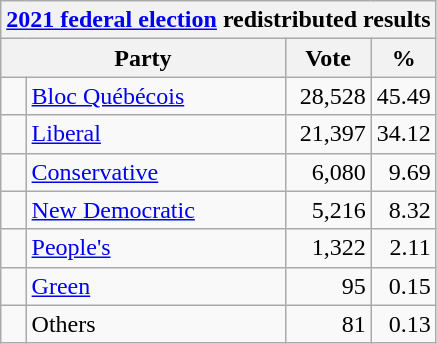<table class="wikitable">
<tr>
<th colspan="4"><a href='#'>2021 federal election</a> redistributed results</th>
</tr>
<tr>
<th bgcolor="#DDDDFF" width="130px" colspan="2">Party</th>
<th bgcolor="#DDDDFF" width="50px">Vote</th>
<th bgcolor="#DDDDFF" width="30px">%</th>
</tr>
<tr>
<td> </td>
<td><a href='#'>Bloc Québécois</a></td>
<td align=right>28,528</td>
<td align=right>45.49</td>
</tr>
<tr>
<td> </td>
<td><a href='#'>Liberal</a></td>
<td align=right>21,397</td>
<td align=right>34.12</td>
</tr>
<tr>
<td> </td>
<td><a href='#'>Conservative</a></td>
<td align=right>6,080</td>
<td align=right>9.69</td>
</tr>
<tr>
<td> </td>
<td><a href='#'>New Democratic</a></td>
<td align=right>5,216</td>
<td align=right>8.32</td>
</tr>
<tr>
<td> </td>
<td><a href='#'>People's</a></td>
<td align=right>1,322</td>
<td align=right>2.11</td>
</tr>
<tr>
<td> </td>
<td><a href='#'>Green</a></td>
<td align=right>95</td>
<td align=right>0.15</td>
</tr>
<tr>
<td> </td>
<td>Others</td>
<td align=right>81</td>
<td align=right>0.13</td>
</tr>
</table>
